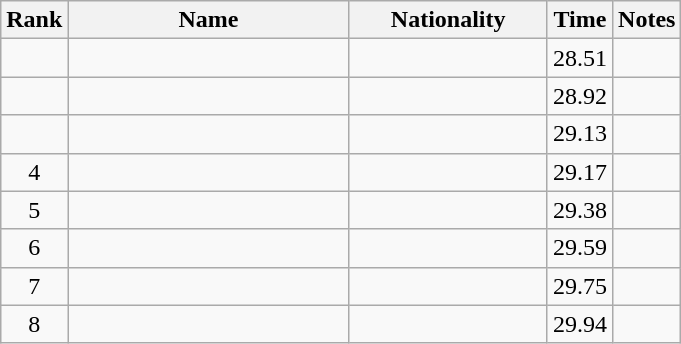<table class="wikitable sortable" style="text-align:center">
<tr>
<th>Rank</th>
<th style="width:180px">Name</th>
<th style="width:125px">Nationality</th>
<th>Time</th>
<th>Notes</th>
</tr>
<tr>
<td></td>
<td style="text-align:left;"></td>
<td style="text-align:left;"></td>
<td>28.51</td>
<td></td>
</tr>
<tr>
<td></td>
<td style="text-align:left;"></td>
<td style="text-align:left;"></td>
<td>28.92</td>
<td></td>
</tr>
<tr>
<td></td>
<td style="text-align:left;"></td>
<td style="text-align:left;"></td>
<td>29.13</td>
<td></td>
</tr>
<tr>
<td>4</td>
<td style="text-align:left;"></td>
<td style="text-align:left;"></td>
<td>29.17</td>
<td></td>
</tr>
<tr>
<td>5</td>
<td style="text-align:left;"></td>
<td style="text-align:left;"></td>
<td>29.38</td>
<td></td>
</tr>
<tr>
<td>6</td>
<td style="text-align:left;"></td>
<td style="text-align:left;"></td>
<td>29.59</td>
<td></td>
</tr>
<tr>
<td>7</td>
<td style="text-align:left;"></td>
<td style="text-align:left;"></td>
<td>29.75</td>
<td></td>
</tr>
<tr>
<td>8</td>
<td style="text-align:left;"></td>
<td style="text-align:left;"></td>
<td>29.94</td>
<td></td>
</tr>
</table>
